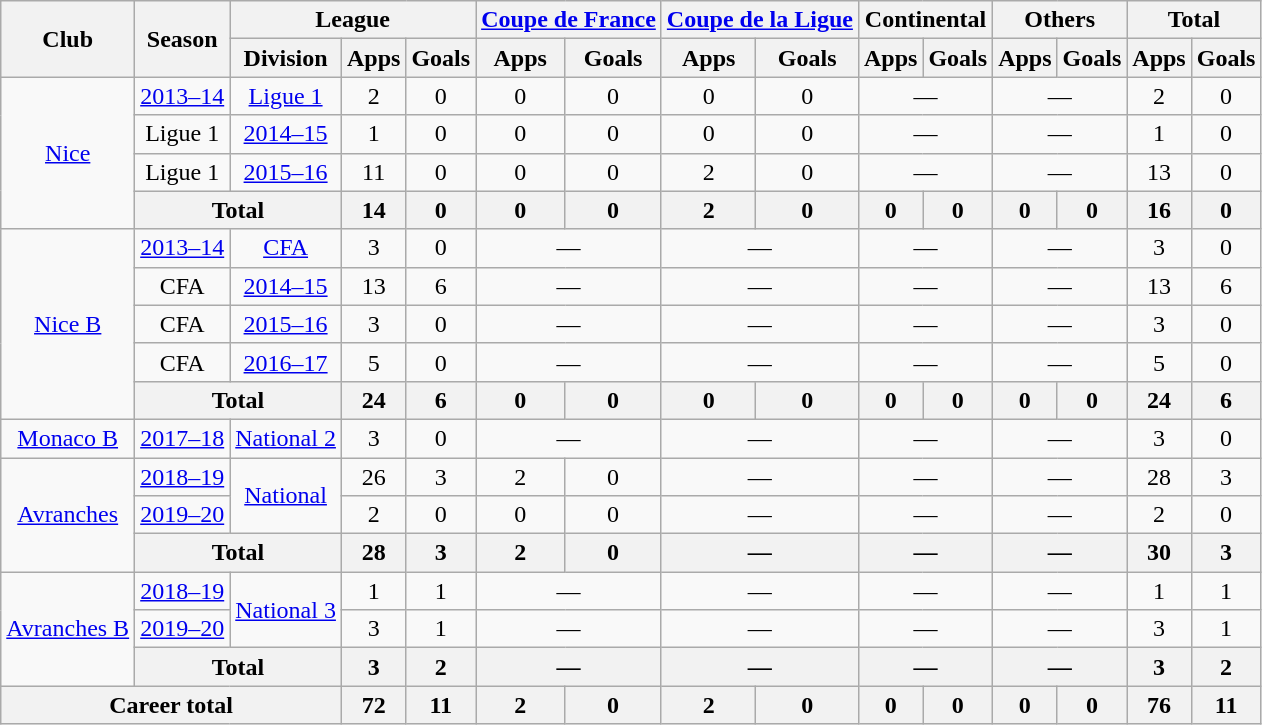<table class="wikitable" style="text-align:center">
<tr>
<th rowspan="2">Club</th>
<th rowspan="2">Season</th>
<th colspan="3">League</th>
<th colspan="2"><a href='#'>Coupe de France</a></th>
<th colspan="2"><a href='#'>Coupe de la Ligue</a></th>
<th colspan="2">Continental</th>
<th colspan="2">Others</th>
<th colspan="2">Total</th>
</tr>
<tr>
<th>Division</th>
<th>Apps</th>
<th>Goals</th>
<th>Apps</th>
<th>Goals</th>
<th>Apps</th>
<th>Goals</th>
<th>Apps</th>
<th>Goals</th>
<th>Apps</th>
<th>Goals</th>
<th>Apps</th>
<th>Goals</th>
</tr>
<tr>
<td rowspan="4"><a href='#'>Nice</a></td>
<td><a href='#'>2013–14</a></td>
<td><a href='#'>Ligue 1</a></td>
<td>2</td>
<td>0</td>
<td>0</td>
<td>0</td>
<td>0</td>
<td>0</td>
<td colspan="2">—</td>
<td colspan="2">—</td>
<td>2</td>
<td>0</td>
</tr>
<tr>
<td>Ligue 1</td>
<td><a href='#'>2014–15</a></td>
<td>1</td>
<td>0</td>
<td>0</td>
<td>0</td>
<td>0</td>
<td>0</td>
<td colspan="2">—</td>
<td colspan="2">—</td>
<td>1</td>
<td>0</td>
</tr>
<tr>
<td>Ligue 1</td>
<td><a href='#'>2015–16</a></td>
<td>11</td>
<td>0</td>
<td>0</td>
<td>0</td>
<td>2</td>
<td>0</td>
<td colspan="2">—</td>
<td colspan="2">—</td>
<td>13</td>
<td>0</td>
</tr>
<tr>
<th colspan="2">Total</th>
<th>14</th>
<th>0</th>
<th>0</th>
<th>0</th>
<th>2</th>
<th>0</th>
<th>0</th>
<th>0</th>
<th>0</th>
<th>0</th>
<th>16</th>
<th>0</th>
</tr>
<tr>
<td rowspan="5"><a href='#'>Nice B</a></td>
<td><a href='#'>2013–14</a></td>
<td><a href='#'>CFA</a></td>
<td>3</td>
<td>0</td>
<td colspan="2">—</td>
<td colspan="2">—</td>
<td colspan="2">—</td>
<td colspan="2">—</td>
<td>3</td>
<td>0</td>
</tr>
<tr>
<td>CFA</td>
<td><a href='#'>2014–15</a></td>
<td>13</td>
<td>6</td>
<td colspan="2">—</td>
<td colspan="2">—</td>
<td colspan="2">—</td>
<td colspan="2">—</td>
<td>13</td>
<td>6</td>
</tr>
<tr>
<td>CFA</td>
<td><a href='#'>2015–16</a></td>
<td>3</td>
<td>0</td>
<td colspan="2">—</td>
<td colspan="2">—</td>
<td colspan="2">—</td>
<td colspan="2">—</td>
<td>3</td>
<td>0</td>
</tr>
<tr>
<td>CFA</td>
<td><a href='#'>2016–17</a></td>
<td>5</td>
<td>0</td>
<td colspan="2">—</td>
<td colspan="2">—</td>
<td colspan="2">—</td>
<td colspan="2">—</td>
<td>5</td>
<td>0</td>
</tr>
<tr>
<th colspan="2">Total</th>
<th>24</th>
<th>6</th>
<th>0</th>
<th>0</th>
<th>0</th>
<th>0</th>
<th>0</th>
<th>0</th>
<th>0</th>
<th>0</th>
<th>24</th>
<th>6</th>
</tr>
<tr>
<td><a href='#'>Monaco B</a></td>
<td><a href='#'>2017–18</a></td>
<td><a href='#'>National 2</a></td>
<td>3</td>
<td>0</td>
<td colspan="2">—</td>
<td colspan="2">—</td>
<td colspan="2">—</td>
<td colspan="2">—</td>
<td>3</td>
<td>0</td>
</tr>
<tr>
<td rowspan="3"><a href='#'>Avranches</a></td>
<td><a href='#'>2018–19</a></td>
<td rowspan="2"><a href='#'>National</a></td>
<td>26</td>
<td>3</td>
<td>2</td>
<td>0</td>
<td colspan="2">—</td>
<td colspan="2">—</td>
<td colspan="2">—</td>
<td>28</td>
<td>3</td>
</tr>
<tr>
<td><a href='#'>2019–20</a></td>
<td>2</td>
<td>0</td>
<td>0</td>
<td>0</td>
<td colspan="2">—</td>
<td colspan="2">—</td>
<td colspan="2">—</td>
<td>2</td>
<td>0</td>
</tr>
<tr>
<th colspan="2">Total</th>
<th>28</th>
<th>3</th>
<th>2</th>
<th>0</th>
<th colspan="2">—</th>
<th colspan="2">—</th>
<th colspan="2">—</th>
<th>30</th>
<th>3</th>
</tr>
<tr>
<td rowspan="3"><a href='#'>Avranches B</a></td>
<td><a href='#'>2018–19</a></td>
<td rowspan="2"><a href='#'>National 3</a></td>
<td>1</td>
<td>1</td>
<td colspan="2">—</td>
<td colspan="2">—</td>
<td colspan="2">—</td>
<td colspan="2">—</td>
<td>1</td>
<td>1</td>
</tr>
<tr>
<td><a href='#'>2019–20</a></td>
<td>3</td>
<td>1</td>
<td colspan="2">—</td>
<td colspan="2">—</td>
<td colspan="2">—</td>
<td colspan="2">—</td>
<td>3</td>
<td>1</td>
</tr>
<tr>
<th colspan="2">Total</th>
<th>3</th>
<th>2</th>
<th colspan="2">—</th>
<th colspan="2">—</th>
<th colspan="2">—</th>
<th colspan="2">—</th>
<th>3</th>
<th>2</th>
</tr>
<tr>
<th colspan="3">Career total</th>
<th>72</th>
<th>11</th>
<th>2</th>
<th>0</th>
<th>2</th>
<th>0</th>
<th>0</th>
<th>0</th>
<th>0</th>
<th>0</th>
<th>76</th>
<th>11</th>
</tr>
</table>
